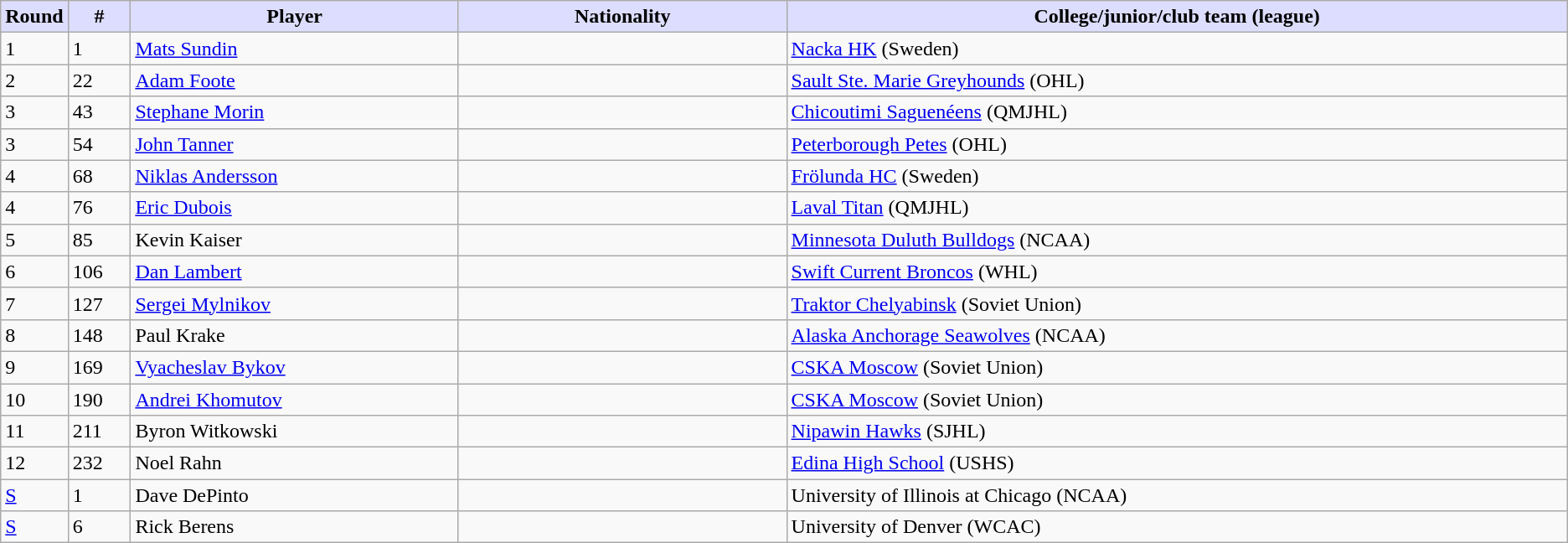<table class="wikitable">
<tr style="text-align:center;">
<th style="background:#ddf; width:4.0%;">Round</th>
<th style="background:#ddf; width:4.0%;">#</th>
<th style="background:#ddf; width:21.0%;">Player</th>
<th style="background:#ddf; width:21.0%;">Nationality</th>
<th style="background:#ddf; width:100.0%;">College/junior/club team (league)</th>
</tr>
<tr>
<td>1</td>
<td>1</td>
<td><a href='#'>Mats Sundin</a></td>
<td></td>
<td><a href='#'>Nacka HK</a> (Sweden)</td>
</tr>
<tr>
<td>2</td>
<td>22</td>
<td><a href='#'>Adam Foote</a></td>
<td></td>
<td><a href='#'>Sault Ste. Marie Greyhounds</a> (OHL)</td>
</tr>
<tr>
<td>3</td>
<td>43</td>
<td><a href='#'>Stephane Morin</a></td>
<td></td>
<td><a href='#'>Chicoutimi Saguenéens</a> (QMJHL)</td>
</tr>
<tr>
<td>3</td>
<td>54</td>
<td><a href='#'>John Tanner</a></td>
<td></td>
<td><a href='#'>Peterborough Petes</a> (OHL)</td>
</tr>
<tr>
<td>4</td>
<td>68</td>
<td><a href='#'>Niklas Andersson</a></td>
<td></td>
<td><a href='#'>Frölunda HC</a> (Sweden)</td>
</tr>
<tr>
<td>4</td>
<td>76</td>
<td><a href='#'>Eric Dubois</a></td>
<td></td>
<td><a href='#'>Laval Titan</a> (QMJHL)</td>
</tr>
<tr>
<td>5</td>
<td>85</td>
<td>Kevin Kaiser</td>
<td></td>
<td><a href='#'>Minnesota Duluth Bulldogs</a> (NCAA)</td>
</tr>
<tr>
<td>6</td>
<td>106</td>
<td><a href='#'>Dan Lambert</a></td>
<td></td>
<td><a href='#'>Swift Current Broncos</a> (WHL)</td>
</tr>
<tr>
<td>7</td>
<td>127</td>
<td><a href='#'>Sergei Mylnikov</a></td>
<td></td>
<td><a href='#'>Traktor Chelyabinsk</a> (Soviet Union)</td>
</tr>
<tr>
<td>8</td>
<td>148</td>
<td>Paul Krake</td>
<td></td>
<td><a href='#'>Alaska Anchorage Seawolves</a> (NCAA)</td>
</tr>
<tr>
<td>9</td>
<td>169</td>
<td><a href='#'>Vyacheslav Bykov</a></td>
<td></td>
<td><a href='#'>CSKA Moscow</a> (Soviet Union)</td>
</tr>
<tr>
<td>10</td>
<td>190</td>
<td><a href='#'>Andrei Khomutov</a></td>
<td></td>
<td><a href='#'>CSKA Moscow</a> (Soviet Union)</td>
</tr>
<tr>
<td>11</td>
<td>211</td>
<td>Byron Witkowski</td>
<td></td>
<td><a href='#'>Nipawin Hawks</a> (SJHL)</td>
</tr>
<tr>
<td>12</td>
<td>232</td>
<td>Noel Rahn</td>
<td></td>
<td><a href='#'>Edina High School</a> (USHS)</td>
</tr>
<tr>
<td><a href='#'>S</a></td>
<td>1</td>
<td>Dave DePinto</td>
<td></td>
<td>University of Illinois at Chicago (NCAA)</td>
</tr>
<tr>
<td><a href='#'>S</a></td>
<td>6</td>
<td>Rick Berens</td>
<td></td>
<td>University of Denver (WCAC)</td>
</tr>
</table>
